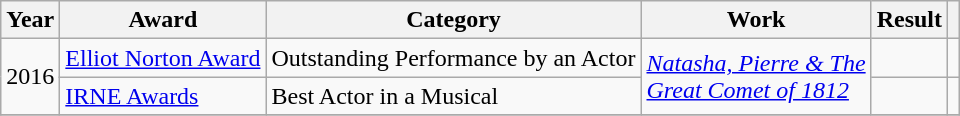<table class="wikitable">
<tr>
<th>Year</th>
<th>Award</th>
<th>Category</th>
<th>Work</th>
<th>Result</th>
<th></th>
</tr>
<tr>
<td rowspan=2>2016</td>
<td><a href='#'>Elliot Norton Award</a></td>
<td>Outstanding Performance by an Actor</td>
<td rowspan="2"><em><a href='#'>Natasha, Pierre & The<br> Great Comet of 1812</a></em></td>
<td></td>
<td align=center></td>
</tr>
<tr>
<td><a href='#'>IRNE Awards</a></td>
<td>Best Actor in a Musical</td>
<td></td>
<td align=center></td>
</tr>
<tr>
</tr>
</table>
